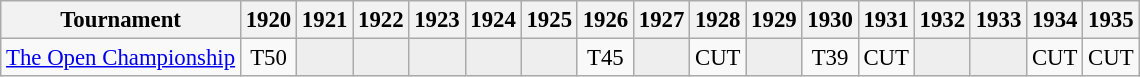<table class="wikitable" style="font-size:95%;text-align:center;">
<tr>
<th>Tournament</th>
<th>1920</th>
<th>1921</th>
<th>1922</th>
<th>1923</th>
<th>1924</th>
<th>1925</th>
<th>1926</th>
<th>1927</th>
<th>1928</th>
<th>1929</th>
<th>1930</th>
<th>1931</th>
<th>1932</th>
<th>1933</th>
<th>1934</th>
<th>1935</th>
</tr>
<tr>
<td align=left><a href='#'>The Open Championship</a></td>
<td>T50</td>
<td style="background:#eeeeee;"></td>
<td style="background:#eeeeee;"></td>
<td style="background:#eeeeee;"></td>
<td style="background:#eeeeee;"></td>
<td style="background:#eeeeee;"></td>
<td>T45</td>
<td style="background:#eeeeee;"></td>
<td>CUT</td>
<td style="background:#eeeeee;"></td>
<td>T39</td>
<td>CUT</td>
<td style="background:#eeeeee;"></td>
<td style="background:#eeeeee;"></td>
<td>CUT</td>
<td>CUT</td>
</tr>
</table>
